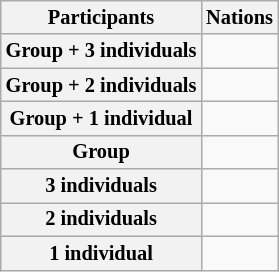<table class="wikitable sortable" style="text-align:center; font-size:85%">
<tr>
<th scope="col">Participants</th>
<th ! scope="col">Nations</th>
</tr>
<tr>
<th scope=row>Group + 3 individuals</th>
<td style="text-align:left;">   </td>
</tr>
<tr>
<th scope=row>Group + 2 individuals</th>
<td style="text-align:left;">           </td>
</tr>
<tr>
<th scope=row>Group + 1 individual</th>
<td style="text-align:left;">      </td>
</tr>
<tr>
<th scope=row>Group</th>
<td style="text-align:left;"></td>
</tr>
<tr>
<th scope=row>3 individuals</th>
<td style="text-align:left;">  </td>
</tr>
<tr>
<th scope=row>2 individuals</th>
<td style="text-align:left;">  </td>
</tr>
<tr>
<th scope=row>1 individual</th>
<td style="text-align:left;">                               </td>
</tr>
</table>
